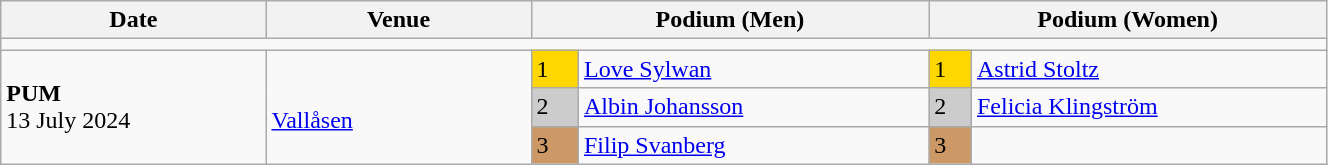<table class="wikitable" width=70%>
<tr>
<th>Date</th>
<th width=20%>Venue</th>
<th colspan=2 width=30%>Podium (Men)</th>
<th colspan=2 width=30%>Podium (Women)</th>
</tr>
<tr>
<td colspan=6></td>
</tr>
<tr>
<td rowspan=3><strong>PUM</strong> <br> 13 July 2024</td>
<td rowspan=3><br><a href='#'>Vallåsen</a></td>
<td bgcolor=FFD700>1</td>
<td><a href='#'>Love Sylwan</a></td>
<td bgcolor=FFD700>1</td>
<td><a href='#'>Astrid Stoltz</a></td>
</tr>
<tr>
<td bgcolor=CCCCCC>2</td>
<td><a href='#'>Albin Johansson</a></td>
<td bgcolor=CCCCCC>2</td>
<td><a href='#'>Felicia Klingström</a></td>
</tr>
<tr>
<td bgcolor=CC9966>3</td>
<td><a href='#'>Filip Svanberg</a></td>
<td bgcolor=CC9966>3</td>
<td></td>
</tr>
</table>
